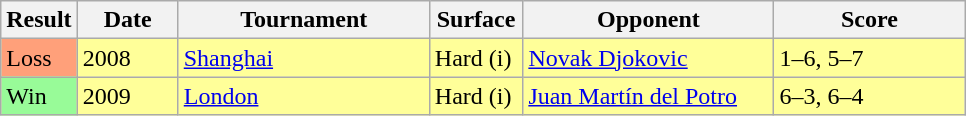<table class="sortable wikitable">
<tr>
<th style="width:40px">Result</th>
<th style="width:60px">Date</th>
<th style="width:160px">Tournament</th>
<th style="width:55px">Surface</th>
<th style="width:160px">Opponent</th>
<th style="width:120px" class="unsortable">Score</th>
</tr>
<tr style="background:#ff9;">
<td style="background:#ffa07a;">Loss</td>
<td>2008</td>
<td><a href='#'>Shanghai</a></td>
<td>Hard (i)</td>
<td> <a href='#'>Novak Djokovic</a></td>
<td>1–6, 5–7</td>
</tr>
<tr style="background:#ff9;">
<td style="background:#98fb98;">Win</td>
<td>2009</td>
<td><a href='#'>London</a></td>
<td>Hard (i)</td>
<td> <a href='#'>Juan Martín del Potro</a></td>
<td>6–3, 6–4</td>
</tr>
</table>
